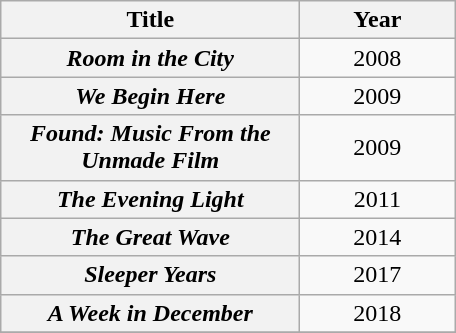<table class="wikitable plainrowheaders" style="text-align:center;">
<tr>
<th style="width:12em;">Title</th>
<th style="width:6em;">Year</th>
</tr>
<tr>
<th scope="row"><em>Room in the City</em></th>
<td>2008</td>
</tr>
<tr>
<th scope="row"><em>We Begin Here</em></th>
<td>2009</td>
</tr>
<tr>
<th scope="row"><em>Found: Music From the Unmade Film</em></th>
<td>2009</td>
</tr>
<tr>
<th scope="row"><em>The Evening Light</em></th>
<td>2011</td>
</tr>
<tr>
<th scope="row"><em>The Great Wave</em></th>
<td>2014</td>
</tr>
<tr>
<th scope="row"><em>Sleeper Years</em></th>
<td>2017</td>
</tr>
<tr>
<th scope="row"><em>A Week in December</em></th>
<td>2018</td>
</tr>
<tr>
</tr>
</table>
